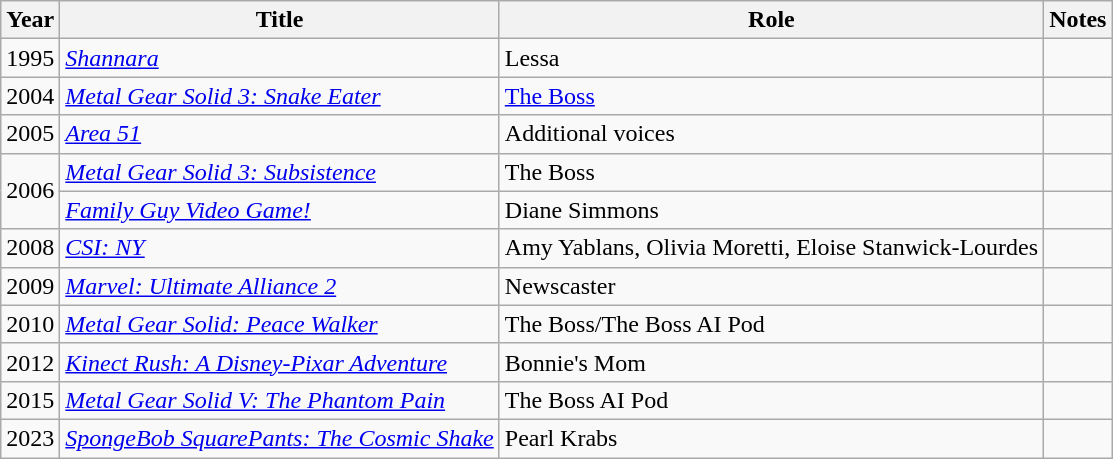<table class="wikitable sortable">
<tr>
<th>Year</th>
<th>Title</th>
<th>Role</th>
<th>Notes</th>
</tr>
<tr>
<td>1995</td>
<td><em><a href='#'>Shannara</a></em></td>
<td>Lessa</td>
<td></td>
</tr>
<tr>
<td>2004</td>
<td><em><a href='#'>Metal Gear Solid 3: Snake Eater</a></em></td>
<td><a href='#'>The Boss</a></td>
<td></td>
</tr>
<tr>
<td>2005</td>
<td><em><a href='#'>Area 51</a></em></td>
<td>Additional voices</td>
<td></td>
</tr>
<tr>
<td rowspan="2">2006</td>
<td><em><a href='#'>Metal Gear Solid 3: Subsistence</a></em></td>
<td>The Boss</td>
<td></td>
</tr>
<tr>
<td><em><a href='#'>Family Guy Video Game!</a></em></td>
<td>Diane Simmons</td>
<td></td>
</tr>
<tr>
<td>2008</td>
<td><em><a href='#'>CSI: NY</a></em></td>
<td>Amy Yablans, Olivia Moretti, Eloise Stanwick-Lourdes</td>
<td></td>
</tr>
<tr>
<td>2009</td>
<td><em><a href='#'>Marvel: Ultimate Alliance 2</a></em></td>
<td>Newscaster</td>
<td></td>
</tr>
<tr>
<td>2010</td>
<td><em><a href='#'>Metal Gear Solid: Peace Walker</a></em></td>
<td>The Boss/The Boss AI Pod</td>
<td></td>
</tr>
<tr>
<td>2012</td>
<td><em><a href='#'>Kinect Rush: A Disney-Pixar Adventure</a></em></td>
<td>Bonnie's Mom</td>
<td></td>
</tr>
<tr>
<td>2015</td>
<td><em><a href='#'>Metal Gear Solid V: The Phantom Pain</a></em></td>
<td>The Boss AI Pod</td>
<td></td>
</tr>
<tr>
<td>2023</td>
<td><em><a href='#'>SpongeBob SquarePants: The Cosmic Shake</a></em></td>
<td>Pearl Krabs</td>
<td></td>
</tr>
</table>
